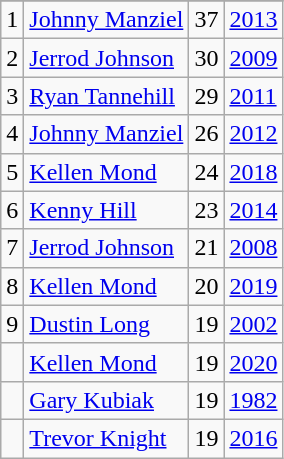<table class="wikitable">
<tr>
</tr>
<tr>
<td>1</td>
<td><a href='#'>Johnny Manziel</a></td>
<td>37</td>
<td><a href='#'>2013</a></td>
</tr>
<tr>
<td>2</td>
<td><a href='#'>Jerrod Johnson</a></td>
<td>30</td>
<td><a href='#'>2009</a></td>
</tr>
<tr>
<td>3</td>
<td><a href='#'>Ryan Tannehill</a></td>
<td>29</td>
<td><a href='#'>2011</a></td>
</tr>
<tr>
<td>4</td>
<td><a href='#'>Johnny Manziel</a></td>
<td>26</td>
<td><a href='#'>2012</a></td>
</tr>
<tr>
<td>5</td>
<td><a href='#'>Kellen Mond</a></td>
<td>24</td>
<td><a href='#'>2018</a></td>
</tr>
<tr>
<td>6</td>
<td><a href='#'>Kenny Hill</a></td>
<td>23</td>
<td><a href='#'>2014</a></td>
</tr>
<tr>
<td>7</td>
<td><a href='#'>Jerrod Johnson</a></td>
<td>21</td>
<td><a href='#'>2008</a></td>
</tr>
<tr>
<td>8</td>
<td><a href='#'>Kellen Mond</a></td>
<td>20</td>
<td><a href='#'>2019</a></td>
</tr>
<tr>
<td>9</td>
<td><a href='#'>Dustin Long</a></td>
<td>19</td>
<td><a href='#'>2002</a></td>
</tr>
<tr>
<td></td>
<td><a href='#'>Kellen Mond</a></td>
<td>19</td>
<td><a href='#'>2020</a></td>
</tr>
<tr>
<td></td>
<td><a href='#'>Gary Kubiak</a></td>
<td>19</td>
<td><a href='#'>1982</a></td>
</tr>
<tr>
<td></td>
<td><a href='#'>Trevor Knight</a></td>
<td>19</td>
<td><a href='#'>2016</a></td>
</tr>
</table>
